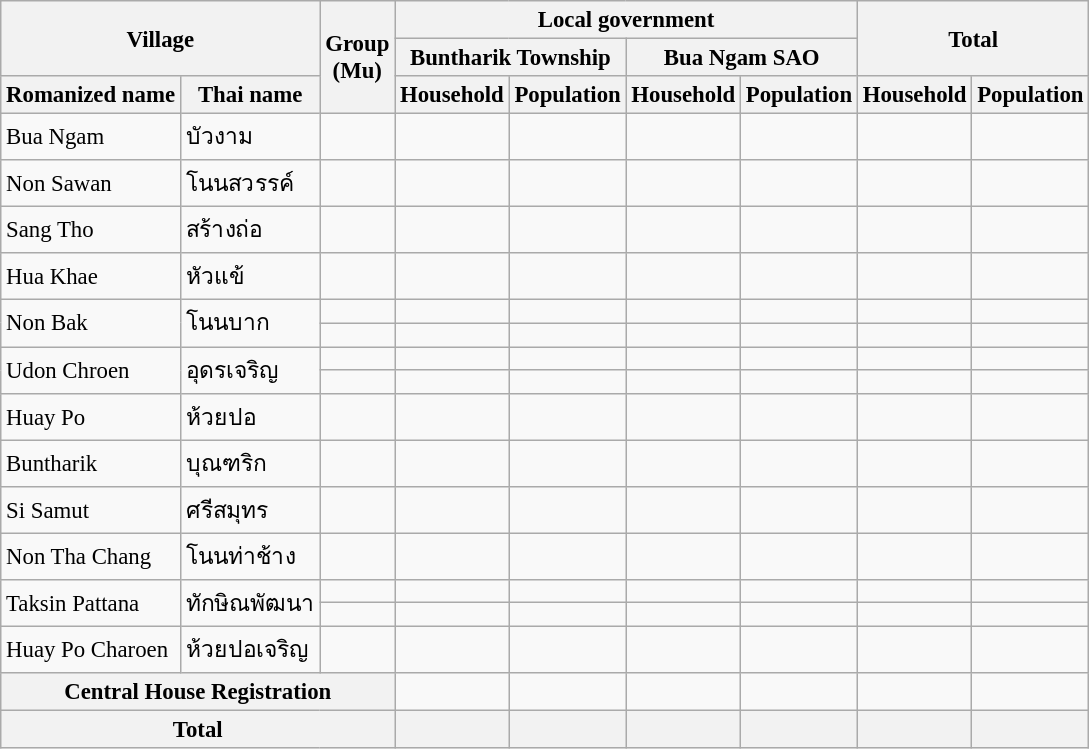<table class="wikitable" style="font-size: 95%";>
<tr>
<th rowspan=2 colspan=2>Village</th>
<th rowspan=3>Group<br>(Mu)</th>
<th colspan=4>Local government</th>
<th rowspan=2 colspan=2>Total</th>
</tr>
<tr>
<th colspan=2>Buntharik Township</th>
<th colspan=2>Bua Ngam SAO</th>
</tr>
<tr>
<th>Romanized name</th>
<th>Thai name</th>
<th>Household</th>
<th>Population</th>
<th>Household</th>
<th>Population</th>
<th>Household</th>
<th>Population</th>
</tr>
<tr>
<td>Bua Ngam</td>
<td>บัวงาม</td>
<td></td>
<td></td>
<td></td>
<td></td>
<td></td>
<td></td>
<td></td>
</tr>
<tr>
<td>Non Sawan</td>
<td>โนนสวรรค์</td>
<td></td>
<td></td>
<td></td>
<td></td>
<td></td>
<td></td>
<td></td>
</tr>
<tr>
<td>Sang Tho</td>
<td>สร้างถ่อ</td>
<td></td>
<td></td>
<td></td>
<td></td>
<td></td>
<td></td>
<td></td>
</tr>
<tr>
<td>Hua Khae</td>
<td>หัวแข้</td>
<td></td>
<td></td>
<td></td>
<td></td>
<td></td>
<td></td>
<td></td>
</tr>
<tr>
<td rowspan=2>Non Bak</td>
<td rowspan=2>โนนบาก</td>
<td></td>
<td></td>
<td></td>
<td></td>
<td></td>
<td></td>
<td></td>
</tr>
<tr>
<td></td>
<td></td>
<td></td>
<td></td>
<td></td>
<td></td>
<td></td>
</tr>
<tr>
<td rowspan=2>Udon Chroen</td>
<td rowspan=2>อุดรเจริญ</td>
<td></td>
<td></td>
<td></td>
<td></td>
<td></td>
<td></td>
<td></td>
</tr>
<tr>
<td></td>
<td></td>
<td></td>
<td></td>
<td></td>
<td></td>
<td></td>
</tr>
<tr>
<td>Huay Po</td>
<td>ห้วยปอ</td>
<td></td>
<td></td>
<td></td>
<td></td>
<td></td>
<td></td>
<td></td>
</tr>
<tr>
<td>Buntharik</td>
<td>บุณฑริก</td>
<td></td>
<td></td>
<td></td>
<td></td>
<td></td>
<td></td>
<td></td>
</tr>
<tr>
<td>Si Samut</td>
<td>ศรีสมุทร</td>
<td></td>
<td></td>
<td></td>
<td></td>
<td></td>
<td></td>
<td></td>
</tr>
<tr>
<td>Non Tha Chang</td>
<td>โนนท่าช้าง</td>
<td></td>
<td></td>
<td></td>
<td></td>
<td></td>
<td></td>
<td></td>
</tr>
<tr>
<td rowspan=2>Taksin Pattana</td>
<td rowspan=2>ทักษิณพัฒนา</td>
<td></td>
<td></td>
<td></td>
<td></td>
<td></td>
<td></td>
<td></td>
</tr>
<tr>
<td></td>
<td></td>
<td></td>
<td></td>
<td></td>
<td></td>
<td></td>
</tr>
<tr>
<td>Huay Po Charoen</td>
<td>ห้วยปอเจริญ</td>
<td></td>
<td></td>
<td></td>
<td></td>
<td></td>
<td></td>
<td></td>
</tr>
<tr>
<th colspan=3 align=center>Central House Registration</th>
<td></td>
<td></td>
<td></td>
<td></td>
<td></td>
<td></td>
</tr>
<tr>
<th colspan=3>Total</th>
<th></th>
<th></th>
<th></th>
<th></th>
<th></th>
<th></th>
</tr>
</table>
